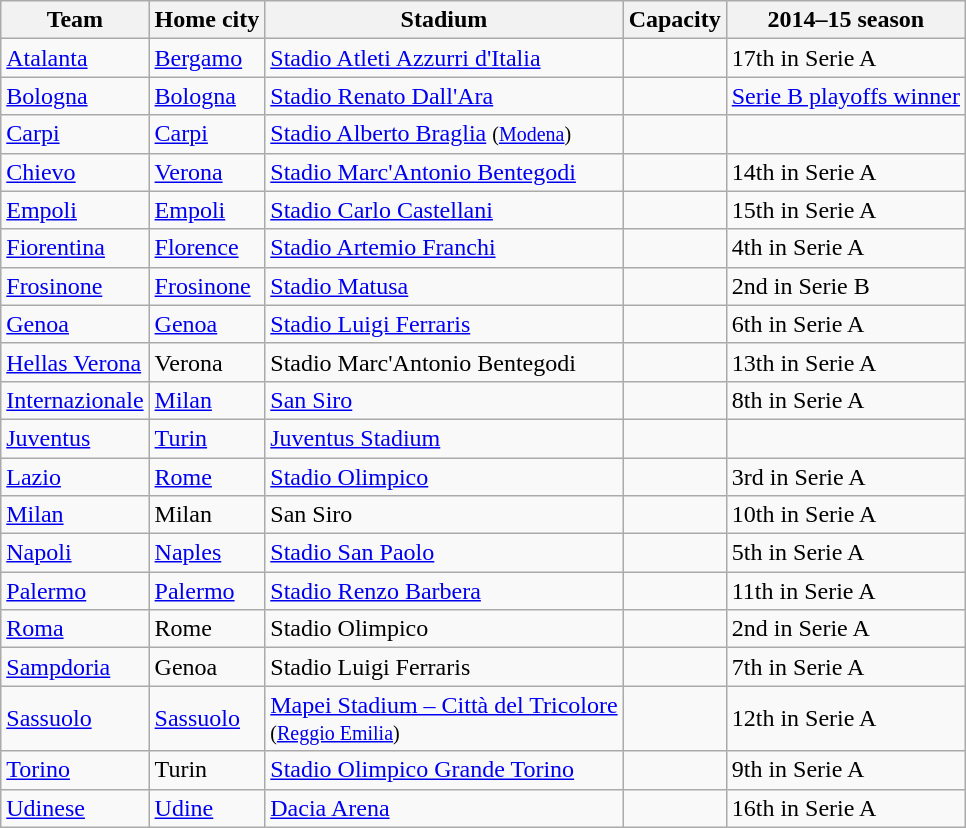<table class="wikitable sortable">
<tr>
<th>Team</th>
<th>Home city</th>
<th>Stadium</th>
<th>Capacity</th>
<th>2014–15 season</th>
</tr>
<tr>
<td><a href='#'>Atalanta</a></td>
<td><a href='#'>Bergamo</a></td>
<td><a href='#'>Stadio Atleti Azzurri d'Italia</a></td>
<td style="text-align:center;"></td>
<td>17th in Serie A</td>
</tr>
<tr>
<td><a href='#'>Bologna</a></td>
<td><a href='#'>Bologna</a></td>
<td><a href='#'>Stadio Renato Dall'Ara</a></td>
<td style="text-align:center;"></td>
<td><a href='#'>Serie B playoffs winner</a></td>
</tr>
<tr>
<td><a href='#'>Carpi</a></td>
<td><a href='#'>Carpi</a></td>
<td><a href='#'>Stadio Alberto Braglia</a> <small>(<a href='#'>Modena</a>)</small></td>
<td style="text-align:center;"></td>
<td></td>
</tr>
<tr>
<td><a href='#'>Chievo</a></td>
<td><a href='#'>Verona</a></td>
<td><a href='#'>Stadio Marc'Antonio Bentegodi</a></td>
<td style="text-align:center;"></td>
<td>14th in Serie A</td>
</tr>
<tr>
<td><a href='#'>Empoli</a></td>
<td><a href='#'>Empoli</a></td>
<td><a href='#'>Stadio Carlo Castellani</a></td>
<td style="text-align:center;"></td>
<td>15th in Serie A</td>
</tr>
<tr>
<td><a href='#'>Fiorentina</a></td>
<td><a href='#'>Florence</a></td>
<td><a href='#'>Stadio Artemio Franchi</a></td>
<td style="text-align:center;"></td>
<td>4th in Serie A</td>
</tr>
<tr>
<td><a href='#'>Frosinone</a></td>
<td><a href='#'>Frosinone</a></td>
<td><a href='#'>Stadio Matusa</a></td>
<td style="text-align:center;"></td>
<td>2nd in Serie B</td>
</tr>
<tr>
<td><a href='#'>Genoa</a></td>
<td><a href='#'>Genoa</a></td>
<td><a href='#'>Stadio Luigi Ferraris</a></td>
<td style="text-align:center;"></td>
<td>6th in Serie A</td>
</tr>
<tr>
<td><a href='#'>Hellas Verona</a></td>
<td>Verona</td>
<td>Stadio Marc'Antonio Bentegodi</td>
<td style="text-align:center;"></td>
<td>13th in Serie A</td>
</tr>
<tr>
<td><a href='#'>Internazionale</a></td>
<td><a href='#'>Milan</a></td>
<td><a href='#'>San Siro</a></td>
<td style="text-align:center;"></td>
<td>8th in Serie A</td>
</tr>
<tr>
<td><a href='#'>Juventus</a></td>
<td><a href='#'>Turin</a></td>
<td><a href='#'>Juventus Stadium</a></td>
<td style="text-align:center;"></td>
<td></td>
</tr>
<tr>
<td><a href='#'>Lazio</a></td>
<td><a href='#'>Rome</a></td>
<td><a href='#'>Stadio Olimpico</a></td>
<td style="text-align:center;"></td>
<td>3rd in Serie A</td>
</tr>
<tr>
<td><a href='#'>Milan</a></td>
<td>Milan</td>
<td>San Siro</td>
<td style="text-align:center;"></td>
<td>10th in Serie A</td>
</tr>
<tr>
<td><a href='#'>Napoli</a></td>
<td><a href='#'>Naples</a></td>
<td><a href='#'>Stadio San Paolo</a></td>
<td style="text-align:center;"></td>
<td>5th in Serie A</td>
</tr>
<tr>
<td><a href='#'>Palermo</a></td>
<td><a href='#'>Palermo</a></td>
<td><a href='#'>Stadio Renzo Barbera</a></td>
<td style="text-align:center;"></td>
<td>11th in Serie A</td>
</tr>
<tr>
<td><a href='#'>Roma</a></td>
<td>Rome</td>
<td>Stadio Olimpico</td>
<td style="text-align:center;"></td>
<td>2nd in Serie A</td>
</tr>
<tr>
<td><a href='#'>Sampdoria</a></td>
<td>Genoa</td>
<td>Stadio Luigi Ferraris</td>
<td style="text-align:center;"></td>
<td>7th in Serie A</td>
</tr>
<tr>
<td><a href='#'>Sassuolo</a></td>
<td><a href='#'>Sassuolo</a></td>
<td><a href='#'>Mapei Stadium – Città del Tricolore</a><br><small>(<a href='#'>Reggio Emilia</a>)</small></td>
<td style="text-align:center;"></td>
<td>12th in Serie A</td>
</tr>
<tr>
<td><a href='#'>Torino</a></td>
<td>Turin</td>
<td><a href='#'>Stadio Olimpico Grande Torino</a></td>
<td style="text-align:center;"></td>
<td>9th in Serie A</td>
</tr>
<tr>
<td><a href='#'>Udinese</a></td>
<td><a href='#'>Udine</a></td>
<td><a href='#'>Dacia Arena</a></td>
<td style="text-align:center;"></td>
<td>16th in Serie A</td>
</tr>
</table>
